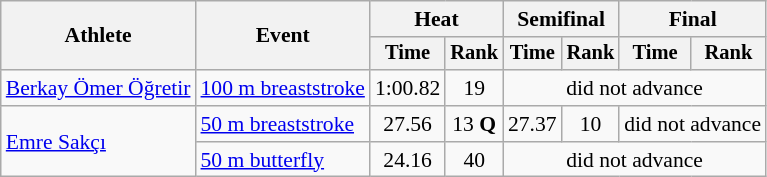<table class=wikitable style="font-size:90%">
<tr>
<th rowspan="2">Athlete</th>
<th rowspan="2">Event</th>
<th colspan="2">Heat</th>
<th colspan="2">Semifinal</th>
<th colspan="2">Final</th>
</tr>
<tr style="font-size:95%">
<th>Time</th>
<th>Rank</th>
<th>Time</th>
<th>Rank</th>
<th>Time</th>
<th>Rank</th>
</tr>
<tr style="text-align:center">
<td style="text-align:left"><a href='#'>Berkay Ömer Öğretir</a></td>
<td style="text-align:left"><a href='#'>100 m breaststroke</a></td>
<td>1:00.82</td>
<td>19</td>
<td colspan=4>did not advance</td>
</tr>
<tr style="text-align:center">
<td style="text-align:left" rowspan=2><a href='#'>Emre Sakçı</a></td>
<td style="text-align:left"><a href='#'>50 m breaststroke</a></td>
<td>27.56</td>
<td>13 <strong>Q</strong></td>
<td>27.37</td>
<td>10</td>
<td colspan=2>did not advance</td>
</tr>
<tr style="text-align:center">
<td style="text-align:left"><a href='#'>50 m butterfly</a></td>
<td>24.16</td>
<td>40</td>
<td colspan=4>did not advance</td>
</tr>
</table>
